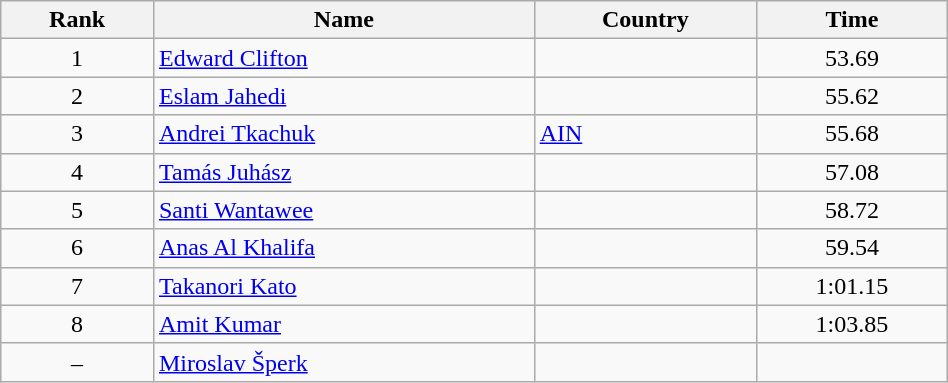<table class="wikitable" style="text-align:center;width: 50%">
<tr>
<th>Rank</th>
<th>Name</th>
<th>Country</th>
<th>Time</th>
</tr>
<tr>
<td>1</td>
<td align="left"><a href='#'>Edward Clifton</a></td>
<td align="left"></td>
<td>53.69</td>
</tr>
<tr>
<td>2</td>
<td align="left"><a href='#'>Eslam Jahedi</a></td>
<td align="left"></td>
<td>55.62</td>
</tr>
<tr>
<td>3</td>
<td align="left"><a href='#'>Andrei Tkachuk</a></td>
<td align="left"> <a href='#'>AIN</a></td>
<td>55.68</td>
</tr>
<tr>
<td>4</td>
<td align="left"><a href='#'>Tamás Juhász</a></td>
<td align="left"></td>
<td>57.08</td>
</tr>
<tr>
<td>5</td>
<td align="left"><a href='#'>Santi Wantawee</a></td>
<td align="left"></td>
<td>58.72</td>
</tr>
<tr>
<td>6</td>
<td align="left"><a href='#'>Anas Al Khalifa</a></td>
<td align="left"></td>
<td>59.54</td>
</tr>
<tr>
<td>7</td>
<td align="left"><a href='#'>Takanori Kato</a></td>
<td align="left"></td>
<td>1:01.15</td>
</tr>
<tr>
<td>8</td>
<td align="left"><a href='#'>Amit Kumar</a></td>
<td align="left"></td>
<td>1:03.85</td>
</tr>
<tr>
<td>–</td>
<td align="left"><a href='#'>Miroslav Šperk</a></td>
<td align="left"></td>
<td></td>
</tr>
</table>
